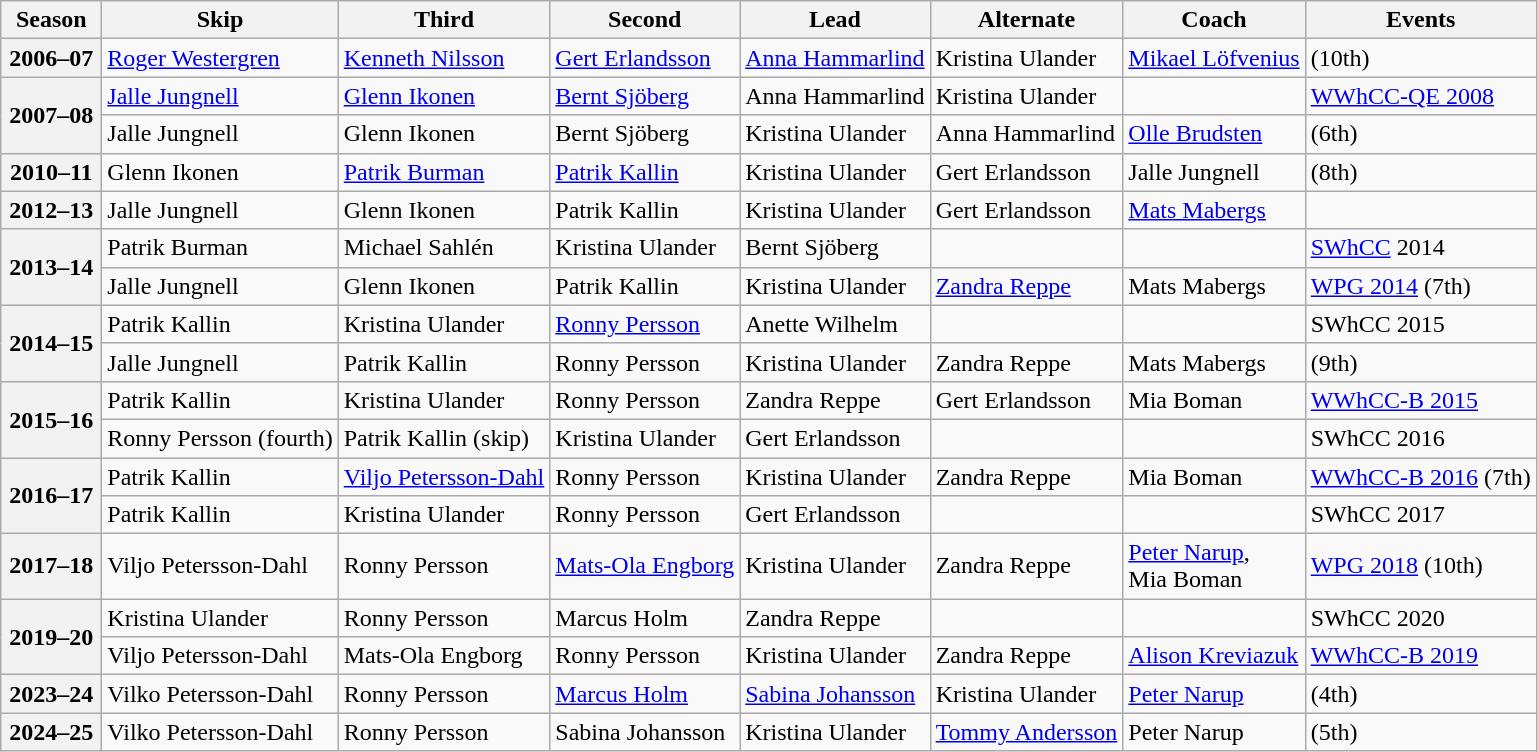<table class="wikitable">
<tr>
<th scope="col" width=60>Season</th>
<th scope="col">Skip</th>
<th scope="col">Third</th>
<th scope="col">Second</th>
<th scope="col">Lead</th>
<th scope="col">Alternate</th>
<th scope="col">Coach</th>
<th scope="col">Events</th>
</tr>
<tr>
<th scope="row">2006–07</th>
<td><a href='#'>Roger Westergren</a></td>
<td><a href='#'>Kenneth Nilsson</a></td>
<td><a href='#'>Gert Erlandsson</a></td>
<td><a href='#'>Anna Hammarlind</a></td>
<td>Kristina Ulander</td>
<td><a href='#'>Mikael Löfvenius</a></td>
<td> (10th)</td>
</tr>
<tr>
<th scope="row" rowspan=2>2007–08</th>
<td><a href='#'>Jalle Jungnell</a></td>
<td><a href='#'>Glenn Ikonen</a></td>
<td><a href='#'>Bernt Sjöberg</a></td>
<td>Anna Hammarlind</td>
<td>Kristina Ulander</td>
<td></td>
<td><a href='#'>WWhCC-QE 2008</a></td>
</tr>
<tr>
<td>Jalle Jungnell</td>
<td>Glenn Ikonen</td>
<td>Bernt Sjöberg</td>
<td>Kristina Ulander</td>
<td>Anna Hammarlind</td>
<td><a href='#'>Olle Brudsten</a></td>
<td> (6th)</td>
</tr>
<tr>
<th scope="row">2010–11</th>
<td>Glenn Ikonen</td>
<td><a href='#'>Patrik Burman</a></td>
<td><a href='#'>Patrik Kallin</a></td>
<td>Kristina Ulander</td>
<td>Gert Erlandsson</td>
<td>Jalle Jungnell</td>
<td> (8th)</td>
</tr>
<tr>
<th scope="row">2012–13</th>
<td>Jalle Jungnell</td>
<td>Glenn Ikonen</td>
<td>Patrik Kallin</td>
<td>Kristina Ulander</td>
<td>Gert Erlandsson</td>
<td><a href='#'>Mats Mabergs</a></td>
<td> </td>
</tr>
<tr>
<th scope="row" rowspan=2>2013–14</th>
<td>Patrik Burman</td>
<td>Michael Sahlén</td>
<td>Kristina Ulander</td>
<td>Bernt Sjöberg</td>
<td></td>
<td></td>
<td><a href='#'>SWhCC</a> 2014 </td>
</tr>
<tr>
<td>Jalle Jungnell</td>
<td>Glenn Ikonen</td>
<td>Patrik Kallin</td>
<td>Kristina Ulander</td>
<td><a href='#'>Zandra Reppe</a></td>
<td>Mats Mabergs</td>
<td><a href='#'>WPG 2014</a> (7th)</td>
</tr>
<tr>
<th scope="row" rowspan=2>2014–15</th>
<td>Patrik Kallin</td>
<td>Kristina Ulander</td>
<td><a href='#'>Ronny Persson</a></td>
<td>Anette Wilhelm</td>
<td></td>
<td></td>
<td>SWhCC 2015 </td>
</tr>
<tr>
<td>Jalle Jungnell</td>
<td>Patrik Kallin</td>
<td>Ronny Persson</td>
<td>Kristina Ulander</td>
<td>Zandra Reppe</td>
<td>Mats Mabergs</td>
<td> (9th)</td>
</tr>
<tr>
<th scope="row" rowspan=2>2015–16</th>
<td>Patrik Kallin</td>
<td>Kristina Ulander</td>
<td>Ronny Persson</td>
<td>Zandra Reppe</td>
<td>Gert Erlandsson</td>
<td>Mia Boman</td>
<td><a href='#'>WWhCC-B 2015</a> </td>
</tr>
<tr>
<td>Ronny Persson (fourth)</td>
<td>Patrik Kallin (skip)</td>
<td>Kristina Ulander</td>
<td>Gert Erlandsson</td>
<td></td>
<td></td>
<td>SWhCC 2016 </td>
</tr>
<tr>
<th scope="row" rowspan=2>2016–17</th>
<td>Patrik Kallin</td>
<td><a href='#'>Viljo Petersson-Dahl</a></td>
<td>Ronny Persson</td>
<td>Kristina Ulander</td>
<td>Zandra Reppe</td>
<td>Mia Boman</td>
<td><a href='#'>WWhCC-B 2016</a> (7th)</td>
</tr>
<tr>
<td>Patrik Kallin</td>
<td>Kristina Ulander</td>
<td>Ronny Persson</td>
<td>Gert Erlandsson</td>
<td></td>
<td></td>
<td>SWhCC 2017 </td>
</tr>
<tr>
<th scope="row">2017–18</th>
<td>Viljo Petersson-Dahl</td>
<td>Ronny Persson</td>
<td><a href='#'>Mats-Ola Engborg</a></td>
<td>Kristina Ulander</td>
<td>Zandra Reppe</td>
<td><a href='#'>Peter Narup</a>,<br>Mia Boman</td>
<td><a href='#'>WPG 2018</a> (10th)</td>
</tr>
<tr>
<th scope="row" rowspan=2>2019–20</th>
<td>Kristina Ulander</td>
<td>Ronny Persson</td>
<td>Marcus Holm</td>
<td>Zandra Reppe</td>
<td></td>
<td></td>
<td>SWhCC 2020 </td>
</tr>
<tr>
<td>Viljo Petersson-Dahl</td>
<td>Mats-Ola Engborg</td>
<td>Ronny Persson</td>
<td>Kristina Ulander</td>
<td>Zandra Reppe</td>
<td><a href='#'>Alison Kreviazuk</a></td>
<td><a href='#'>WWhCC-B 2019</a> <br> </td>
</tr>
<tr>
<th scope="row">2023–24</th>
<td>Vilko Petersson-Dahl</td>
<td>Ronny Persson</td>
<td><a href='#'>Marcus Holm</a></td>
<td><a href='#'>Sabina Johansson</a></td>
<td>Kristina Ulander</td>
<td><a href='#'>Peter Narup</a></td>
<td> (4th)</td>
</tr>
<tr>
<th scope="row">2024–25</th>
<td>Vilko Petersson-Dahl</td>
<td>Ronny Persson</td>
<td>Sabina Johansson</td>
<td>Kristina Ulander</td>
<td><a href='#'>Tommy Andersson</a></td>
<td>Peter Narup</td>
<td> (5th)</td>
</tr>
</table>
